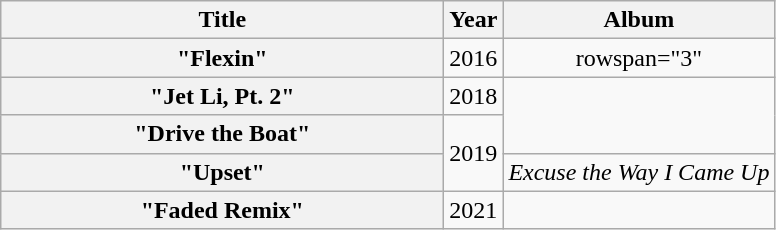<table class="wikitable plainrowheaders" style="text-align:center;">
<tr>
<th scope="col" rowspan="1" style="width:18em;">Title</th>
<th scope="col" rowspan="1">Year</th>
<th scope="col" rowspan="1">Album</th>
</tr>
<tr>
<th scope="row">"Flexin"<br></th>
<td>2016</td>
<td>rowspan="3" </td>
</tr>
<tr>
<th scope="row">"Jet Li, Pt. 2"<br></th>
<td>2018</td>
</tr>
<tr>
<th scope="row">"Drive the Boat"<br></th>
<td rowspan="2">2019</td>
</tr>
<tr>
<th scope="row">"Upset"<br></th>
<td><em>Excuse the Way I Came Up</em></td>
</tr>
<tr>
<th scope="row">"Faded Remix"<br></th>
<td>2021</td>
<td></td>
</tr>
</table>
